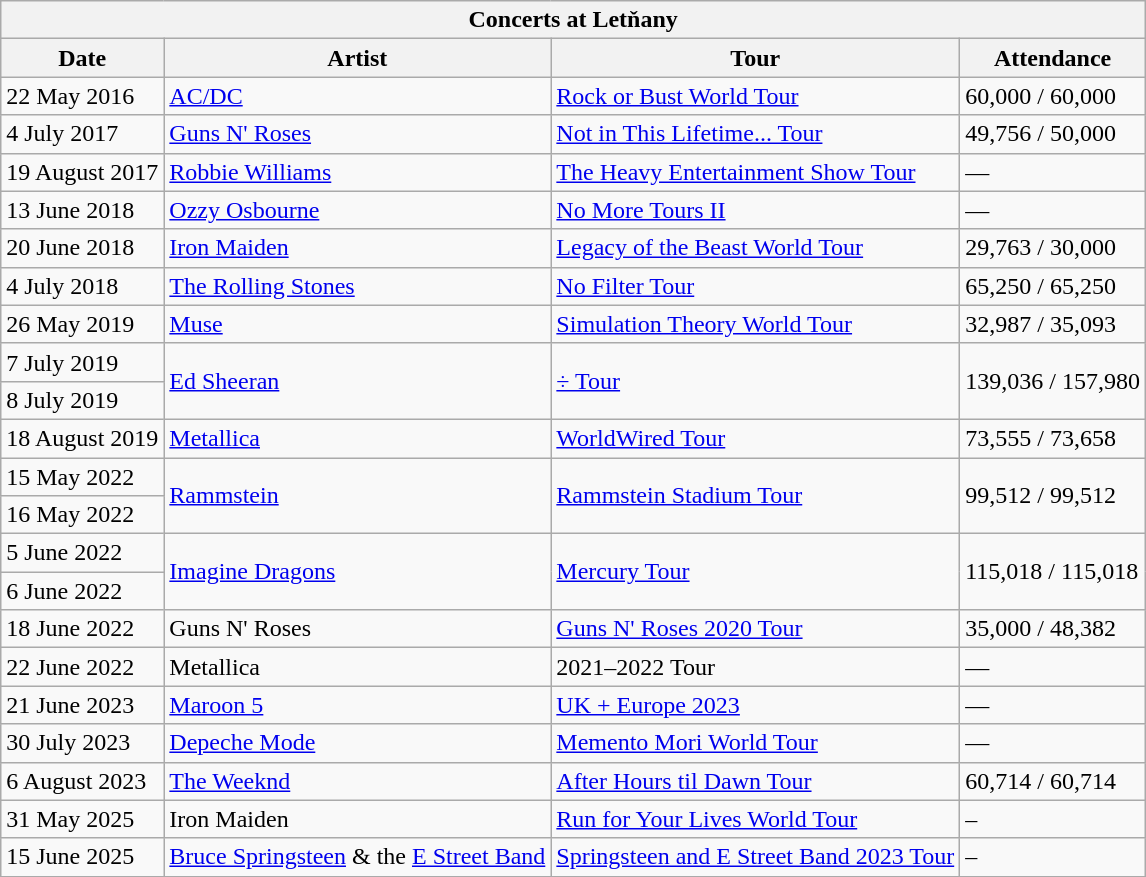<table class="wikitable">
<tr>
<th colspan="4">Concerts at Letňany</th>
</tr>
<tr>
<th>Date</th>
<th>Artist</th>
<th>Tour</th>
<th>Attendance</th>
</tr>
<tr>
<td>22 May 2016</td>
<td><a href='#'>AC/DC</a></td>
<td><a href='#'>Rock or Bust World Tour</a></td>
<td>60,000 / 60,000</td>
</tr>
<tr>
<td>4 July 2017</td>
<td><a href='#'>Guns N' Roses</a></td>
<td><a href='#'>Not in This Lifetime... Tour</a></td>
<td>49,756 / 50,000</td>
</tr>
<tr>
<td>19 August 2017</td>
<td><a href='#'>Robbie Williams</a></td>
<td><a href='#'>The Heavy Entertainment Show Tour</a></td>
<td>—</td>
</tr>
<tr>
<td>13 June 2018</td>
<td><a href='#'>Ozzy Osbourne</a></td>
<td><a href='#'>No More Tours II</a></td>
<td>—</td>
</tr>
<tr>
<td>20 June 2018</td>
<td><a href='#'>Iron Maiden</a></td>
<td><a href='#'>Legacy of the Beast World Tour</a></td>
<td>29,763 / 30,000</td>
</tr>
<tr>
<td>4 July 2018</td>
<td><a href='#'>The Rolling Stones</a></td>
<td><a href='#'>No Filter Tour</a></td>
<td>65,250 / 65,250</td>
</tr>
<tr>
<td>26 May 2019</td>
<td><a href='#'>Muse</a></td>
<td><a href='#'>Simulation Theory World Tour</a></td>
<td>32,987 / 35,093</td>
</tr>
<tr>
<td>7 July 2019</td>
<td rowspan="2"><a href='#'>Ed Sheeran</a></td>
<td rowspan="2"><a href='#'>÷ Tour</a></td>
<td rowspan="2">139,036 / 157,980</td>
</tr>
<tr>
<td>8 July 2019</td>
</tr>
<tr>
<td>18 August 2019</td>
<td><a href='#'>Metallica</a></td>
<td><a href='#'>WorldWired Tour</a></td>
<td>73,555 / 73,658</td>
</tr>
<tr>
<td>15 May 2022</td>
<td rowspan="2"><a href='#'>Rammstein</a></td>
<td rowspan="2"><a href='#'>Rammstein Stadium Tour</a></td>
<td rowspan="2">99,512 / 99,512</td>
</tr>
<tr>
<td>16 May 2022</td>
</tr>
<tr>
<td>5 June 2022</td>
<td rowspan="2"><a href='#'>Imagine Dragons</a></td>
<td rowspan="2"><a href='#'>Mercury Tour</a></td>
<td rowspan="2">115,018 / 115,018</td>
</tr>
<tr>
<td>6 June 2022</td>
</tr>
<tr>
<td>18 June 2022</td>
<td>Guns N' Roses</td>
<td><a href='#'>Guns N' Roses 2020 Tour</a></td>
<td>35,000 / 48,382</td>
</tr>
<tr>
<td>22 June 2022</td>
<td>Metallica</td>
<td>2021–2022 Tour</td>
<td>—</td>
</tr>
<tr>
<td>21 June 2023</td>
<td><a href='#'>Maroon 5</a></td>
<td><a href='#'>UK + Europe 2023</a></td>
<td>—</td>
</tr>
<tr>
<td>30 July 2023</td>
<td><a href='#'>Depeche Mode</a></td>
<td><a href='#'>Memento Mori World Tour</a></td>
<td>—</td>
</tr>
<tr>
<td>6 August 2023</td>
<td><a href='#'>The Weeknd</a></td>
<td><a href='#'>After Hours til Dawn Tour</a></td>
<td>60,714 / 60,714</td>
</tr>
<tr>
<td>31 May 2025</td>
<td>Iron Maiden</td>
<td><a href='#'>Run for Your Lives World Tour</a></td>
<td>–</td>
</tr>
<tr>
<td>15 June 2025</td>
<td><a href='#'>Bruce Springsteen</a> & the <a href='#'>E Street Band</a></td>
<td><a href='#'>Springsteen and E Street Band 2023 Tour</a></td>
<td>–</td>
</tr>
<tr>
</tr>
</table>
